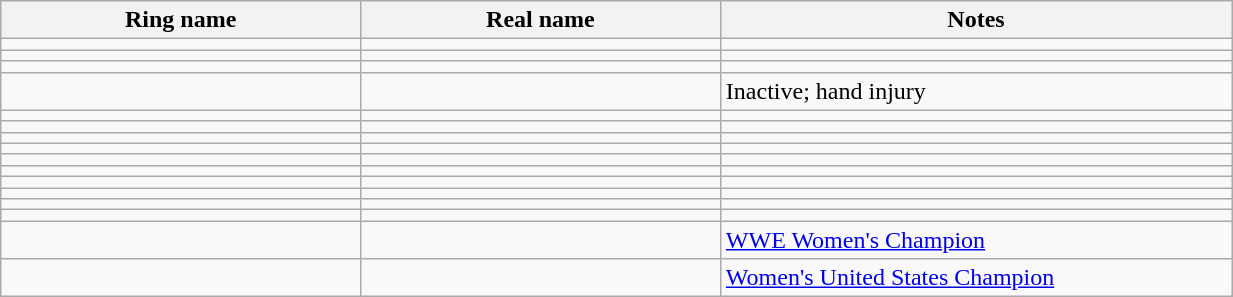<table class="wikitable sortable" style="width:65%;">
<tr>
<th width=19%>Ring name</th>
<th width=19%>Real name</th>
<th width=27%>Notes</th>
</tr>
<tr>
<td></td>
<td></td>
<td></td>
</tr>
<tr>
<td></td>
<td></td>
<td></td>
</tr>
<tr>
<td></td>
<td></td>
<td></td>
</tr>
<tr>
<td></td>
<td></td>
<td>Inactive; hand injury</td>
</tr>
<tr>
<td></td>
<td></td>
<td></td>
</tr>
<tr>
<td></td>
<td></td>
<td></td>
</tr>
<tr>
<td></td>
<td></td>
<td></td>
</tr>
<tr>
<td></td>
<td></td>
<td></td>
</tr>
<tr>
<td></td>
<td></td>
<td></td>
</tr>
<tr>
<td></td>
<td></td>
<td></td>
</tr>
<tr>
<td></td>
<td></td>
<td></td>
</tr>
<tr>
<td></td>
<td></td>
<td></td>
</tr>
<tr>
<td></td>
<td></td>
<td></td>
</tr>
<tr>
<td></td>
<td></td>
<td></td>
</tr>
<tr>
<td></td>
<td></td>
<td><a href='#'>WWE Women's Champion</a></td>
</tr>
<tr>
<td></td>
<td></td>
<td><a href='#'>Women's United States Champion</a></td>
</tr>
</table>
